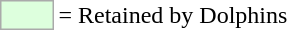<table>
<tr>
<td style="background:#dfd; border:1px solid #aaa; width:2em;"></td>
<td>= Retained by Dolphins</td>
</tr>
</table>
